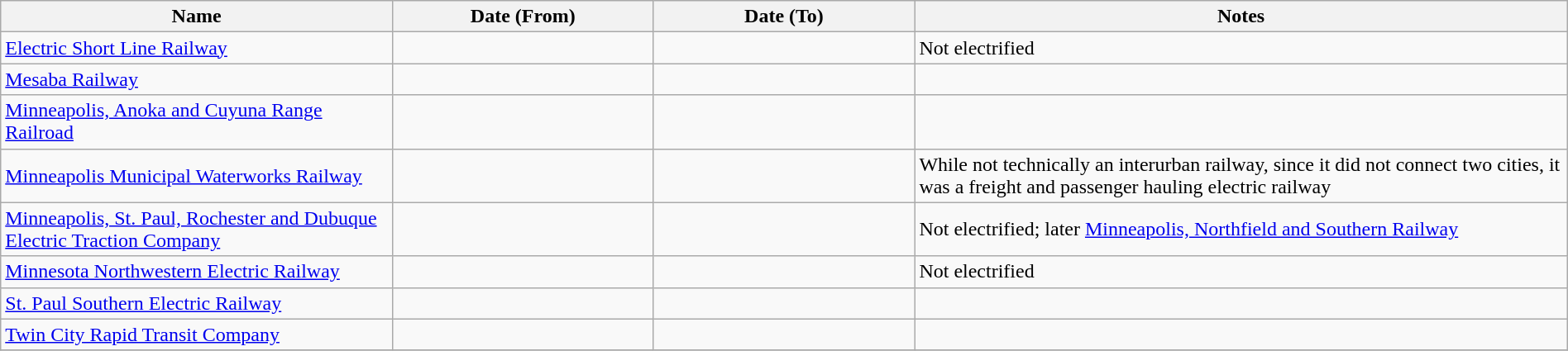<table class="wikitable sortable" width=100%>
<tr>
<th width=15%>Name</th>
<th width=10%>Date (From)</th>
<th width=10%>Date (To)</th>
<th class="unsortable" width=25%>Notes</th>
</tr>
<tr>
<td><a href='#'>Electric Short Line Railway</a></td>
<td></td>
<td></td>
<td>Not electrified</td>
</tr>
<tr>
<td><a href='#'>Mesaba Railway</a></td>
<td></td>
<td></td>
<td></td>
</tr>
<tr>
<td><a href='#'>Minneapolis, Anoka and Cuyuna Range Railroad</a></td>
<td></td>
<td></td>
<td></td>
</tr>
<tr>
<td><a href='#'>Minneapolis Municipal Waterworks Railway</a></td>
<td></td>
<td></td>
<td>While not technically an interurban railway, since it did not connect two cities, it was a freight and passenger hauling electric railway</td>
</tr>
<tr>
<td><a href='#'>Minneapolis, St. Paul, Rochester and Dubuque Electric Traction Company</a></td>
<td></td>
<td></td>
<td>Not electrified; later <a href='#'>Minneapolis, Northfield and Southern Railway</a></td>
</tr>
<tr>
<td><a href='#'>Minnesota Northwestern Electric Railway</a></td>
<td></td>
<td></td>
<td>Not electrified</td>
</tr>
<tr>
<td><a href='#'>St. Paul Southern Electric Railway</a></td>
<td></td>
<td></td>
<td></td>
</tr>
<tr>
<td><a href='#'>Twin City Rapid Transit Company</a></td>
<td></td>
<td></td>
<td></td>
</tr>
<tr>
</tr>
</table>
